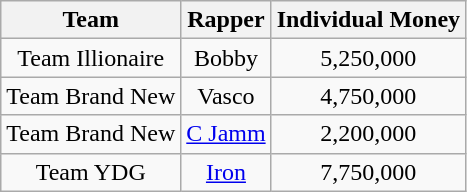<table class="wikitable" style="text-align:center" border="2">
<tr>
<th>Team</th>
<th>Rapper</th>
<th>Individual Money</th>
</tr>
<tr>
<td>Team Illionaire</td>
<td>Bobby</td>
<td>5,250,000</td>
</tr>
<tr>
<td>Team Brand New</td>
<td>Vasco</td>
<td>4,750,000</td>
</tr>
<tr>
<td>Team Brand New</td>
<td><a href='#'>C Jamm</a></td>
<td>2,200,000</td>
</tr>
<tr>
<td>Team YDG</td>
<td><a href='#'>Iron</a></td>
<td>7,750,000</td>
</tr>
</table>
